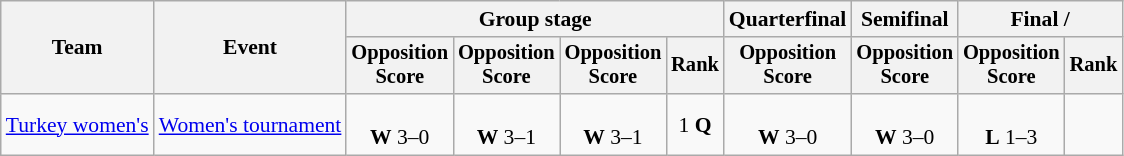<table class=wikitable style=font-size:90%>
<tr>
<th rowspan=2>Team</th>
<th rowspan=2>Event</th>
<th colspan=4>Group stage</th>
<th>Quarterfinal</th>
<th>Semifinal</th>
<th colspan=2>Final / </th>
</tr>
<tr style=font-size:95%>
<th>Opposition<br>Score</th>
<th>Opposition<br>Score</th>
<th>Opposition<br>Score</th>
<th>Rank</th>
<th>Opposition<br>Score</th>
<th>Opposition<br>Score</th>
<th>Opposition<br>Score</th>
<th>Rank</th>
</tr>
<tr align=center>
<td align=left><a href='#'>Turkey women's</a></td>
<td align=left><a href='#'>Women's tournament</a></td>
<td><br><strong>W</strong> 3–0</td>
<td><br><strong>W</strong> 3–1</td>
<td><br><strong>W</strong> 3–1</td>
<td>1 <strong>Q</strong></td>
<td><br><strong>W</strong> 3–0</td>
<td><br><strong>W</strong> 3–0</td>
<td><br><strong>L</strong> 1–3</td>
<td></td>
</tr>
</table>
